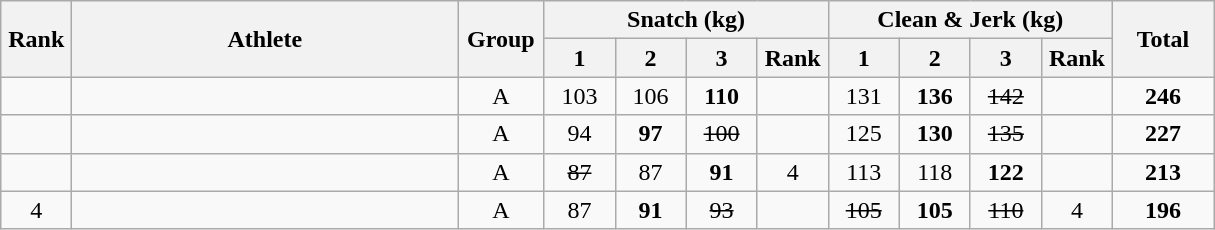<table class = "wikitable" style="text-align:center;">
<tr>
<th rowspan=2 width=40>Rank</th>
<th rowspan=2 width=250>Athlete</th>
<th rowspan=2 width=50>Group</th>
<th colspan=4>Snatch (kg)</th>
<th colspan=4>Clean & Jerk (kg)</th>
<th rowspan=2 width=60>Total</th>
</tr>
<tr>
<th width=40>1</th>
<th width=40>2</th>
<th width=40>3</th>
<th width=40>Rank</th>
<th width=40>1</th>
<th width=40>2</th>
<th width=40>3</th>
<th width=40>Rank</th>
</tr>
<tr>
<td></td>
<td align=left></td>
<td>A</td>
<td>103</td>
<td>106</td>
<td><strong>110</strong></td>
<td></td>
<td>131</td>
<td><strong>136</strong></td>
<td><s>142</s></td>
<td></td>
<td><strong>246</strong></td>
</tr>
<tr>
<td></td>
<td align=left></td>
<td>A</td>
<td>94</td>
<td><strong>97</strong></td>
<td><s>100</s></td>
<td></td>
<td>125</td>
<td><strong>130</strong></td>
<td><s>135</s></td>
<td></td>
<td><strong>227</strong></td>
</tr>
<tr>
<td></td>
<td align=left></td>
<td>A</td>
<td><s>87</s></td>
<td>87</td>
<td><strong>91</strong></td>
<td>4</td>
<td>113</td>
<td>118</td>
<td><strong>122</strong></td>
<td></td>
<td><strong>213</strong></td>
</tr>
<tr>
<td>4</td>
<td align=left></td>
<td>A</td>
<td>87</td>
<td><strong>91</strong></td>
<td><s>93</s></td>
<td></td>
<td><s>105</s></td>
<td><strong>105</strong></td>
<td><s>110</s></td>
<td>4</td>
<td><strong>196</strong></td>
</tr>
</table>
